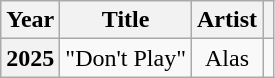<table class="wikitable plainrowheaders sortable" style="text-align:center">
<tr>
<th scope="col">Year</th>
<th scope="col">Title</th>
<th scope="col">Artist</th>
<th class="unsortable"></th>
</tr>
<tr>
<th scope="row" rowspan="1">2025</th>
<td style="text-align:left">"Don't Play"</td>
<td>Alas</td>
<td></td>
</tr>
</table>
